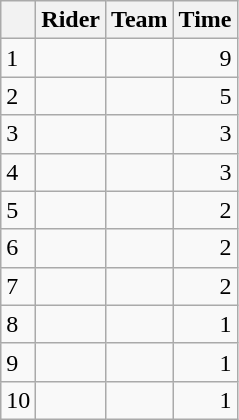<table class="wikitable">
<tr>
<th></th>
<th>Rider</th>
<th>Team</th>
<th>Time</th>
</tr>
<tr>
<td>1</td>
<td> </td>
<td></td>
<td align=right>9</td>
</tr>
<tr>
<td>2</td>
<td></td>
<td></td>
<td align=right>5</td>
</tr>
<tr>
<td>3</td>
<td></td>
<td></td>
<td align=right>3</td>
</tr>
<tr>
<td>4</td>
<td> </td>
<td></td>
<td align=right>3</td>
</tr>
<tr>
<td>5</td>
<td></td>
<td></td>
<td align=right>2</td>
</tr>
<tr>
<td>6</td>
<td></td>
<td></td>
<td align=right>2</td>
</tr>
<tr>
<td>7</td>
<td></td>
<td></td>
<td align=right>2</td>
</tr>
<tr>
<td>8</td>
<td></td>
<td></td>
<td align=right>1</td>
</tr>
<tr>
<td>9</td>
<td></td>
<td></td>
<td align=right>1</td>
</tr>
<tr>
<td>10</td>
<td></td>
<td></td>
<td align=right>1</td>
</tr>
</table>
